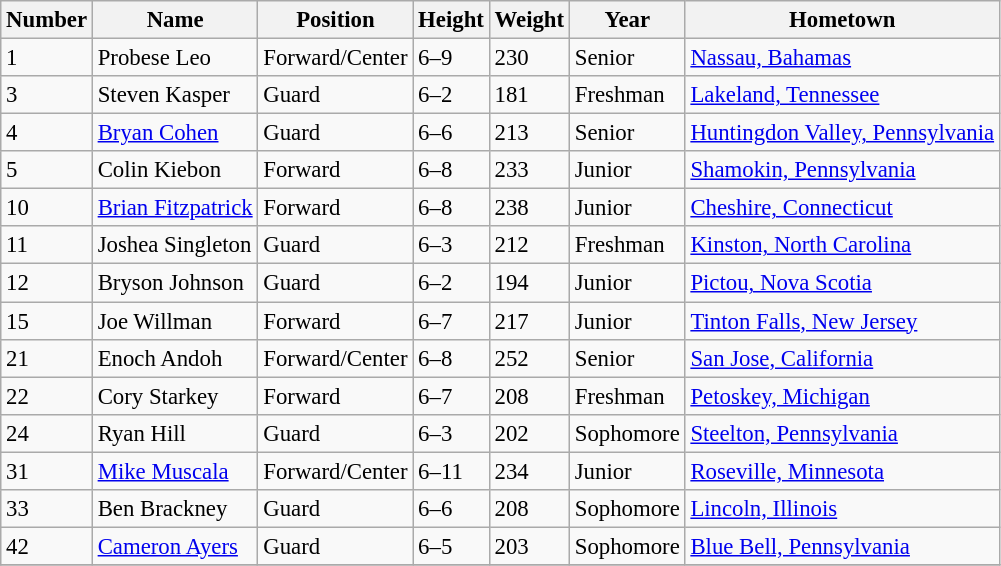<table class="wikitable" style="font-size: 95%;">
<tr>
<th>Number</th>
<th>Name</th>
<th>Position</th>
<th>Height</th>
<th>Weight</th>
<th>Year</th>
<th>Hometown</th>
</tr>
<tr>
<td>1</td>
<td>Probese Leo</td>
<td>Forward/Center</td>
<td>6–9</td>
<td>230</td>
<td>Senior</td>
<td><a href='#'>Nassau, Bahamas</a></td>
</tr>
<tr>
<td>3</td>
<td>Steven Kasper</td>
<td>Guard</td>
<td>6–2</td>
<td>181</td>
<td>Freshman</td>
<td><a href='#'>Lakeland, Tennessee</a></td>
</tr>
<tr>
<td>4</td>
<td><a href='#'>Bryan Cohen</a></td>
<td>Guard</td>
<td>6–6</td>
<td>213</td>
<td>Senior</td>
<td><a href='#'>Huntingdon Valley, Pennsylvania</a></td>
</tr>
<tr>
<td>5</td>
<td>Colin Kiebon</td>
<td>Forward</td>
<td>6–8</td>
<td>233</td>
<td>Junior</td>
<td><a href='#'>Shamokin, Pennsylvania</a></td>
</tr>
<tr>
<td>10</td>
<td><a href='#'>Brian Fitzpatrick</a></td>
<td>Forward</td>
<td>6–8</td>
<td>238</td>
<td>Junior</td>
<td><a href='#'>Cheshire, Connecticut</a></td>
</tr>
<tr>
<td>11</td>
<td>Joshea Singleton</td>
<td>Guard</td>
<td>6–3</td>
<td>212</td>
<td>Freshman</td>
<td><a href='#'>Kinston, North Carolina</a></td>
</tr>
<tr>
<td>12</td>
<td>Bryson Johnson</td>
<td>Guard</td>
<td>6–2</td>
<td>194</td>
<td>Junior</td>
<td><a href='#'>Pictou, Nova Scotia</a></td>
</tr>
<tr>
<td>15</td>
<td>Joe Willman</td>
<td>Forward</td>
<td>6–7</td>
<td>217</td>
<td>Junior</td>
<td><a href='#'>Tinton Falls, New Jersey</a></td>
</tr>
<tr>
<td>21</td>
<td>Enoch Andoh</td>
<td>Forward/Center</td>
<td>6–8</td>
<td>252</td>
<td>Senior</td>
<td><a href='#'>San Jose, California</a></td>
</tr>
<tr>
<td>22</td>
<td>Cory Starkey</td>
<td>Forward</td>
<td>6–7</td>
<td>208</td>
<td>Freshman</td>
<td><a href='#'>Petoskey, Michigan</a></td>
</tr>
<tr>
<td>24</td>
<td>Ryan Hill</td>
<td>Guard</td>
<td>6–3</td>
<td>202</td>
<td>Sophomore</td>
<td><a href='#'>Steelton, Pennsylvania</a></td>
</tr>
<tr>
<td>31</td>
<td><a href='#'>Mike Muscala</a></td>
<td>Forward/Center</td>
<td>6–11</td>
<td>234</td>
<td>Junior</td>
<td><a href='#'>Roseville, Minnesota</a></td>
</tr>
<tr>
<td>33</td>
<td>Ben Brackney</td>
<td>Guard</td>
<td>6–6</td>
<td>208</td>
<td>Sophomore</td>
<td><a href='#'>Lincoln, Illinois</a></td>
</tr>
<tr>
<td>42</td>
<td><a href='#'>Cameron Ayers</a></td>
<td>Guard</td>
<td>6–5</td>
<td>203</td>
<td>Sophomore</td>
<td><a href='#'>Blue Bell, Pennsylvania</a></td>
</tr>
<tr>
</tr>
</table>
